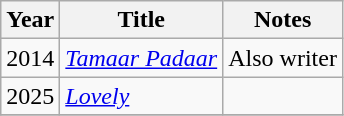<table class="wikitable sortable">
<tr>
<th>Year</th>
<th>Title</th>
<th>Notes</th>
</tr>
<tr>
<td>2014</td>
<td><em><a href='#'>Tamaar Padaar</a></em></td>
<td>Also writer</td>
</tr>
<tr>
<td>2025</td>
<td><em><a href='#'>Lovely</a></em></td>
<td></td>
</tr>
<tr>
</tr>
</table>
